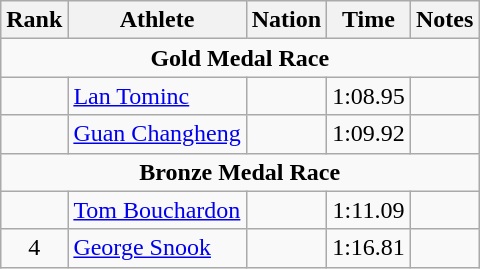<table class="wikitable sortable" style="text-align:center;">
<tr>
<th>Rank</th>
<th>Athlete</th>
<th>Nation</th>
<th>Time</th>
<th>Notes</th>
</tr>
<tr>
<td colspan=5><strong>Gold Medal Race</strong></td>
</tr>
<tr>
<td></td>
<td align=left><a href='#'>Lan Tominc</a></td>
<td align=left></td>
<td>1:08.95</td>
<td></td>
</tr>
<tr>
<td></td>
<td align=left><a href='#'>Guan Changheng</a></td>
<td align=left></td>
<td>1:09.92</td>
<td></td>
</tr>
<tr>
<td colspan=5><strong>Bronze Medal Race</strong></td>
</tr>
<tr>
<td></td>
<td align=left><a href='#'>Tom Bouchardon</a></td>
<td align=left></td>
<td>1:11.09</td>
<td></td>
</tr>
<tr>
<td>4</td>
<td align=left><a href='#'>George Snook</a></td>
<td align=left></td>
<td>1:16.81</td>
<td></td>
</tr>
</table>
